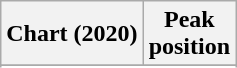<table class="wikitable sortable plainrowheaders" style="text-align:center">
<tr>
<th scope="col">Chart (2020)</th>
<th scope="col">Peak<br>position</th>
</tr>
<tr>
</tr>
<tr>
</tr>
<tr>
</tr>
<tr>
</tr>
</table>
